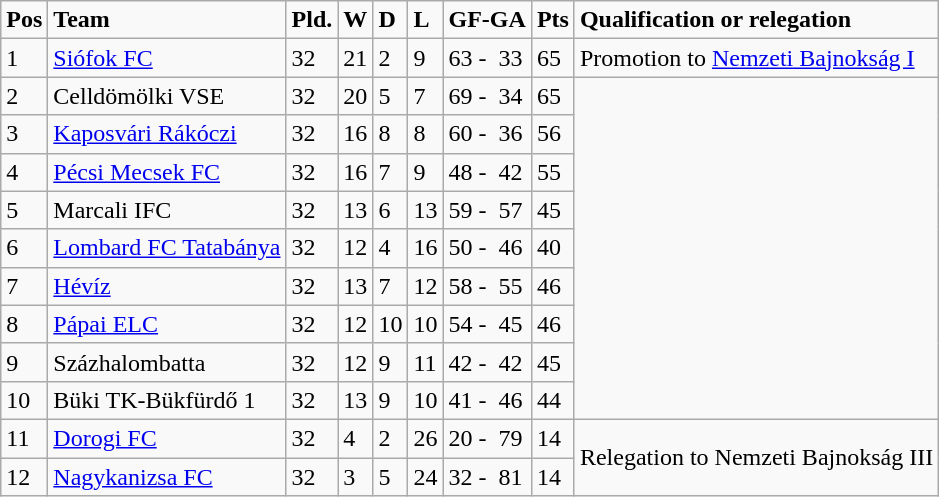<table class="wikitable">
<tr>
<td><strong>Pos</strong></td>
<td><strong>Team</strong></td>
<td><strong>Pld.</strong></td>
<td><strong>W</strong></td>
<td><strong>D</strong></td>
<td><strong>L</strong></td>
<td><strong>GF-GA</strong></td>
<td><strong>Pts</strong></td>
<td><strong>Qualification or relegation</strong></td>
</tr>
<tr>
<td>1</td>
<td><a href='#'>Siófok FC</a></td>
<td>32</td>
<td>21</td>
<td>2</td>
<td>9</td>
<td>63 -  33</td>
<td>65</td>
<td>Promotion to <a href='#'>Nemzeti Bajnokság I</a></td>
</tr>
<tr>
<td>2</td>
<td>Celldömölki VSE</td>
<td>32</td>
<td>20</td>
<td>5</td>
<td>7</td>
<td>69 -  34</td>
<td>65</td>
<td rowspan="9"></td>
</tr>
<tr>
<td>3</td>
<td><a href='#'>Kaposvári Rákóczi</a></td>
<td>32</td>
<td>16</td>
<td>8</td>
<td>8</td>
<td>60 -  36</td>
<td>56</td>
</tr>
<tr>
<td>4</td>
<td><a href='#'>Pécsi Mecsek FC</a></td>
<td>32</td>
<td>16</td>
<td>7</td>
<td>9</td>
<td>48 -  42</td>
<td>55</td>
</tr>
<tr>
<td>5</td>
<td>Marcali IFC</td>
<td>32</td>
<td>13</td>
<td>6</td>
<td>13</td>
<td>59 -  57</td>
<td>45</td>
</tr>
<tr>
<td>6</td>
<td><a href='#'>Lombard FC Tatabánya</a></td>
<td>32</td>
<td>12</td>
<td>4</td>
<td>16</td>
<td>50 -  46</td>
<td>40</td>
</tr>
<tr>
<td>7</td>
<td><a href='#'>Hévíz</a></td>
<td>32</td>
<td>13</td>
<td>7</td>
<td>12</td>
<td>58 -  55</td>
<td>46</td>
</tr>
<tr>
<td>8</td>
<td><a href='#'>Pápai ELC</a></td>
<td>32</td>
<td>12</td>
<td>10</td>
<td>10</td>
<td>54 -  45</td>
<td>46</td>
</tr>
<tr>
<td>9</td>
<td>Százhalombatta</td>
<td>32</td>
<td>12</td>
<td>9</td>
<td>11</td>
<td>42 -  42</td>
<td>45</td>
</tr>
<tr>
<td>10</td>
<td>Büki TK-Bükfürdő 1</td>
<td>32</td>
<td>13</td>
<td>9</td>
<td>10</td>
<td>41 -  46</td>
<td>44</td>
</tr>
<tr>
<td>11</td>
<td><a href='#'>Dorogi FC</a></td>
<td>32</td>
<td>4</td>
<td>2</td>
<td>26</td>
<td>20 -  79</td>
<td>14</td>
<td rowspan="2">Relegation to Nemzeti Bajnokság III</td>
</tr>
<tr>
<td>12</td>
<td><a href='#'>Nagykanizsa FC</a></td>
<td>32</td>
<td>3</td>
<td>5</td>
<td>24</td>
<td>32 -  81</td>
<td>14</td>
</tr>
</table>
